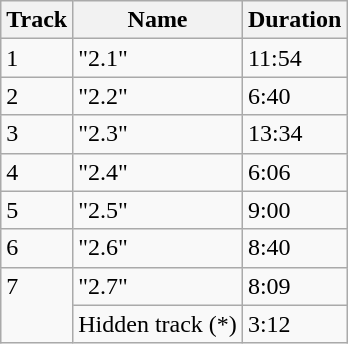<table class="wikitable">
<tr>
<th><strong>Track</strong></th>
<th><strong>Name</strong></th>
<th><strong>Duration</strong> </th>
</tr>
<tr>
<td>1</td>
<td>"2.1"</td>
<td>11:54</td>
</tr>
<tr>
<td>2</td>
<td>"2.2"</td>
<td>6:40</td>
</tr>
<tr>
<td>3</td>
<td>"2.3"</td>
<td>13:34</td>
</tr>
<tr>
<td>4</td>
<td>"2.4"</td>
<td>6:06</td>
</tr>
<tr>
<td>5</td>
<td>"2.5"</td>
<td>9:00</td>
</tr>
<tr>
<td>6</td>
<td>"2.6"</td>
<td>8:40</td>
</tr>
<tr>
<td rowspan="2" style="vertical-align:top;">7</td>
<td>"2.7"</td>
<td>8:09</td>
</tr>
<tr>
<td>Hidden track (*)</td>
<td>3:12</td>
</tr>
</table>
